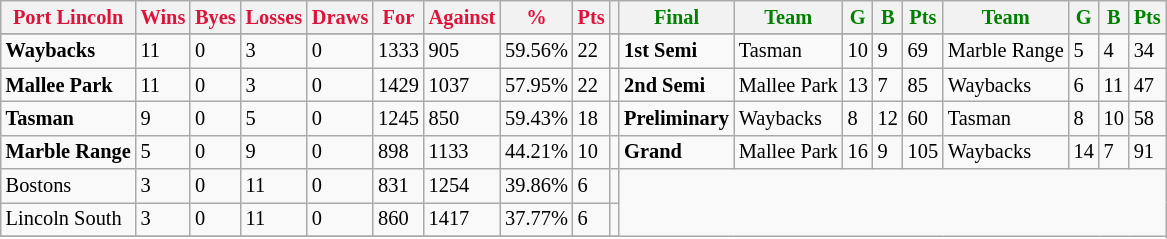<table style="font-size: 85%; text-align: left;" class="wikitable">
<tr>
<th style="color:crimson">Port Lincoln</th>
<th style="color:crimson">Wins</th>
<th style="color:crimson">Byes</th>
<th style="color:crimson">Losses</th>
<th style="color:crimson">Draws</th>
<th style="color:crimson">For</th>
<th style="color:crimson">Against</th>
<th style="color:crimson">%</th>
<th style="color:crimson">Pts</th>
<th></th>
<th style="color:green">Final</th>
<th style="color:green">Team</th>
<th style="color:green">G</th>
<th style="color:green">B</th>
<th style="color:green">Pts</th>
<th style="color:green">Team</th>
<th style="color:green">G</th>
<th style="color:green">B</th>
<th style="color:green">Pts</th>
</tr>
<tr>
</tr>
<tr>
</tr>
<tr>
<td><strong>	Waybacks	</strong></td>
<td>11</td>
<td>0</td>
<td>3</td>
<td>0</td>
<td>1333</td>
<td>905</td>
<td>59.56%</td>
<td>22</td>
<td></td>
<td><strong>1st Semi</strong></td>
<td>Tasman</td>
<td>10</td>
<td>9</td>
<td>69</td>
<td>Marble Range</td>
<td>5</td>
<td>4</td>
<td>34</td>
</tr>
<tr>
<td><strong>	Mallee Park	</strong></td>
<td>11</td>
<td>0</td>
<td>3</td>
<td>0</td>
<td>1429</td>
<td>1037</td>
<td>57.95%</td>
<td>22</td>
<td></td>
<td><strong>2nd Semi</strong></td>
<td>Mallee Park</td>
<td>13</td>
<td>7</td>
<td>85</td>
<td>Waybacks</td>
<td>6</td>
<td>11</td>
<td>47</td>
</tr>
<tr>
<td><strong>	Tasman	</strong></td>
<td>9</td>
<td>0</td>
<td>5</td>
<td>0</td>
<td>1245</td>
<td>850</td>
<td>59.43%</td>
<td>18</td>
<td></td>
<td><strong>Preliminary</strong></td>
<td>Waybacks</td>
<td>8</td>
<td>12</td>
<td>60</td>
<td>Tasman</td>
<td>8</td>
<td>10</td>
<td>58</td>
</tr>
<tr>
<td><strong>	Marble Range	</strong></td>
<td>5</td>
<td>0</td>
<td>9</td>
<td>0</td>
<td>898</td>
<td>1133</td>
<td>44.21%</td>
<td>10</td>
<td></td>
<td><strong>Grand</strong></td>
<td>Mallee Park</td>
<td>16</td>
<td>9</td>
<td>105</td>
<td>Waybacks</td>
<td>14</td>
<td>7</td>
<td>91</td>
</tr>
<tr>
<td>Bostons</td>
<td>3</td>
<td>0</td>
<td>11</td>
<td>0</td>
<td>831</td>
<td>1254</td>
<td>39.86%</td>
<td>6</td>
<td></td>
</tr>
<tr>
<td>Lincoln South</td>
<td>3</td>
<td>0</td>
<td>11</td>
<td>0</td>
<td>860</td>
<td>1417</td>
<td>37.77%</td>
<td>6</td>
<td></td>
</tr>
<tr>
</tr>
</table>
